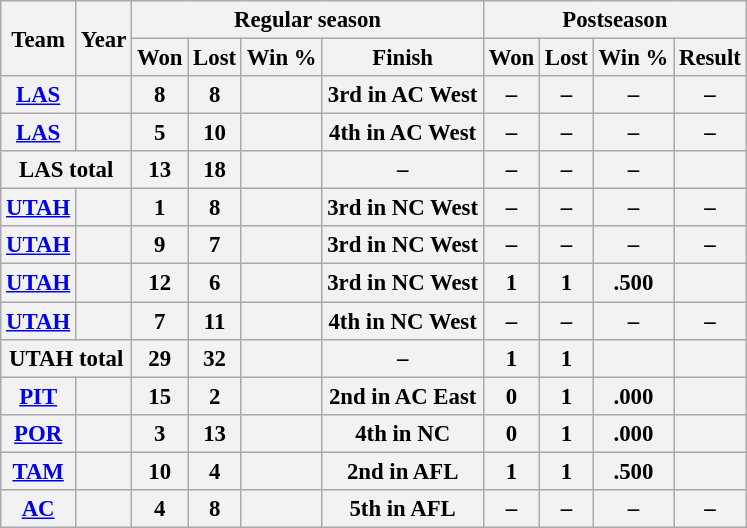<table class="wikitable" style="font-size: 95%; text-align:center;">
<tr>
<th rowspan=2>Team</th>
<th rowspan=2>Year</th>
<th colspan=4>Regular season</th>
<th colspan=4>Postseason</th>
</tr>
<tr>
<th>Won</th>
<th>Lost</th>
<th>Win %</th>
<th>Finish</th>
<th>Won</th>
<th>Lost</th>
<th>Win %</th>
<th>Result</th>
</tr>
<tr>
<th><a href='#'>LAS</a></th>
<th></th>
<th>8</th>
<th>8</th>
<th></th>
<th>3rd in AC West</th>
<th>–</th>
<th>–</th>
<th>–</th>
<th>–</th>
</tr>
<tr>
<th><a href='#'>LAS</a></th>
<th></th>
<th>5</th>
<th>10</th>
<th></th>
<th>4th in AC West</th>
<th>–</th>
<th>–</th>
<th>–</th>
<th>–</th>
</tr>
<tr>
<th colspan=2>LAS total</th>
<th>13</th>
<th>18</th>
<th></th>
<th>–</th>
<th>–</th>
<th>–</th>
<th>–</th>
<th></th>
</tr>
<tr>
<th><a href='#'>UTAH</a></th>
<th></th>
<th>1</th>
<th>8</th>
<th></th>
<th>3rd in NC West</th>
<th>–</th>
<th>–</th>
<th>–</th>
<th>–</th>
</tr>
<tr>
<th><a href='#'>UTAH</a></th>
<th></th>
<th>9</th>
<th>7</th>
<th></th>
<th>3rd in NC West</th>
<th>–</th>
<th>–</th>
<th>–</th>
<th>–</th>
</tr>
<tr style="background:#fdd;">
<th><a href='#'>UTAH</a></th>
<th></th>
<th>12</th>
<th>6</th>
<th></th>
<th><strong>3rd in NC West</strong></th>
<th>1</th>
<th>1</th>
<th>.500</th>
<th></th>
</tr>
<tr>
<th><a href='#'>UTAH</a></th>
<th></th>
<th>7</th>
<th>11</th>
<th></th>
<th>4th in NC West</th>
<th>–</th>
<th>–</th>
<th>–</th>
<th>–</th>
</tr>
<tr>
<th colspan=2>UTAH total</th>
<th>29</th>
<th>32</th>
<th></th>
<th>–</th>
<th>1</th>
<th>1</th>
<th></th>
<th></th>
</tr>
<tr style="background:#fdd;">
<th><a href='#'>PIT</a></th>
<th></th>
<th>15</th>
<th>2</th>
<th></th>
<th><strong>2nd in AC East</strong></th>
<th>0</th>
<th>1</th>
<th>.000</th>
<th></th>
</tr>
<tr style="background:#fdd;">
<th><a href='#'>POR</a></th>
<th></th>
<th>3</th>
<th>13</th>
<th></th>
<th><strong>4th in NC</strong></th>
<th>0</th>
<th>1</th>
<th>.000</th>
<th></th>
</tr>
<tr style="background:#fdd;">
<th><a href='#'>TAM</a></th>
<th></th>
<th>10</th>
<th>4</th>
<th></th>
<th><strong>2nd in AFL</strong></th>
<th>1</th>
<th>1</th>
<th>.500</th>
<th></th>
</tr>
<tr>
<th><a href='#'>AC</a></th>
<th></th>
<th>4</th>
<th>8</th>
<th></th>
<th>5th in AFL</th>
<th>–</th>
<th>–</th>
<th>–</th>
<th>–</th>
</tr>
</table>
